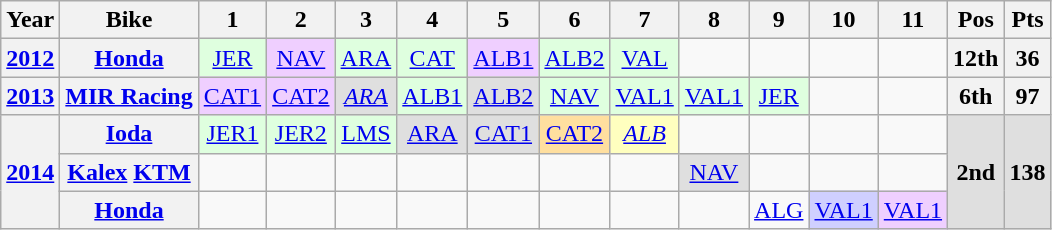<table class="wikitable" style="text-align:center;">
<tr>
<th>Year</th>
<th>Bike</th>
<th>1</th>
<th>2</th>
<th>3</th>
<th>4</th>
<th>5</th>
<th>6</th>
<th>7</th>
<th>8</th>
<th>9</th>
<th>10</th>
<th>11</th>
<th>Pos</th>
<th>Pts</th>
</tr>
<tr>
<th><a href='#'>2012</a></th>
<th><a href='#'>Honda</a></th>
<td style="background:#dfffdf;"><a href='#'>JER</a><br></td>
<td style="background:#efcfff;"><a href='#'>NAV</a><br></td>
<td style="background:#dfffdf;"><a href='#'>ARA</a><br></td>
<td style="background:#dfffdf;"><a href='#'>CAT</a><br></td>
<td style="background:#efcfff;"><a href='#'>ALB1</a><br></td>
<td style="background:#dfffdf;"><a href='#'>ALB2</a><br></td>
<td style="background:#dfffdf;"><a href='#'>VAL</a><br></td>
<td></td>
<td></td>
<td></td>
<td></td>
<th>12th</th>
<th>36</th>
</tr>
<tr>
<th><a href='#'>2013</a></th>
<th><a href='#'>MIR Racing</a></th>
<td style="background:#efcfff;"><a href='#'>CAT1</a><br></td>
<td style="background:#efcfff;"><a href='#'>CAT2</a><br></td>
<td style="background:#dfdfdf;"><em><a href='#'>ARA</a></em><br></td>
<td style="background:#dfffdf;"><a href='#'>ALB1</a><br></td>
<td style="background:#dfdfdf;"><a href='#'>ALB2</a><br></td>
<td style="background:#dfffdf;"><a href='#'>NAV</a><br></td>
<td style="background:#dfffdf;"><a href='#'>VAL1</a><br></td>
<td style="background:#dfffdf;"><a href='#'>VAL1</a><br></td>
<td style="background:#dfffdf;"><a href='#'>JER</a><br></td>
<td></td>
<td></td>
<th>6th</th>
<th>97</th>
</tr>
<tr>
<th rowspan="3"><a href='#'>2014</a></th>
<th><a href='#'>Ioda</a></th>
<td style="background:#dfffdf;"><a href='#'>JER1</a><br></td>
<td style="background:#dfffdf;"><a href='#'>JER2</a><br></td>
<td style="background:#dfffdf;"><a href='#'>LMS</a><br></td>
<td style="background:#dfdfdf;"><a href='#'>ARA</a><br></td>
<td style="background:#dfdfdf;"><a href='#'>CAT1</a><br></td>
<td style="background:#ffdf9f;"><a href='#'>CAT2</a><br></td>
<td style="background:#ffffbf;"><em><a href='#'>ALB</a></em><br></td>
<td></td>
<td></td>
<td></td>
<td></td>
<th rowspan="3" style="background:#DFDFDF;">2nd</th>
<th rowspan="3" style="background:#DFDFDF;">138</th>
</tr>
<tr>
<th><a href='#'>Kalex</a> <a href='#'>KTM</a></th>
<td></td>
<td></td>
<td></td>
<td></td>
<td></td>
<td></td>
<td></td>
<td style="background:#DFDFDF;"><a href='#'>NAV</a><br></td>
<td></td>
<td></td>
<td></td>
</tr>
<tr>
<th><a href='#'>Honda</a></th>
<td></td>
<td></td>
<td></td>
<td></td>
<td></td>
<td></td>
<td></td>
<td></td>
<td><a href='#'>ALG</a></td>
<td style="background:#CFCFFF;"><a href='#'>VAL1</a><br></td>
<td style="background:#EFCFFF;"><a href='#'>VAL1</a><br></td>
</tr>
</table>
